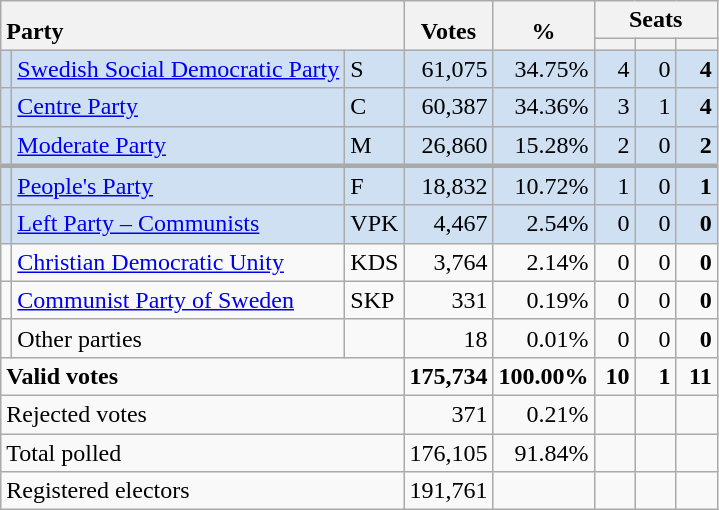<table class="wikitable" border="1" style="text-align:right;">
<tr>
<th style="text-align:left;" valign=bottom rowspan=2 colspan=3>Party</th>
<th align=center valign=bottom rowspan=2 width="50">Votes</th>
<th align=center valign=bottom rowspan=2 width="50">%</th>
<th colspan=3>Seats</th>
</tr>
<tr>
<th align=center valign=bottom width="20"><small></small></th>
<th align=center valign=bottom width="20"><small><a href='#'></a></small></th>
<th align=center valign=bottom width="20"><small></small></th>
</tr>
<tr style="background:#CEE0F2;">
<td></td>
<td align=left style="white-space: nowrap;"><a href='#'>Swedish Social Democratic Party</a></td>
<td align=left>S</td>
<td>61,075</td>
<td>34.75%</td>
<td>4</td>
<td>0</td>
<td><strong>4</strong></td>
</tr>
<tr style="background:#CEE0F2;">
<td></td>
<td align=left><a href='#'>Centre Party</a></td>
<td align=left>C</td>
<td>60,387</td>
<td>34.36%</td>
<td>3</td>
<td>1</td>
<td><strong>4</strong></td>
</tr>
<tr style="background:#CEE0F2;">
<td></td>
<td align=left><a href='#'>Moderate Party</a></td>
<td align=left>M</td>
<td>26,860</td>
<td>15.28%</td>
<td>2</td>
<td>0</td>
<td><strong>2</strong></td>
</tr>
<tr style="background:#CEE0F2; border-top:3px solid darkgray;">
<td></td>
<td align=left><a href='#'>People's Party</a></td>
<td align=left>F</td>
<td>18,832</td>
<td>10.72%</td>
<td>1</td>
<td>0</td>
<td><strong>1</strong></td>
</tr>
<tr style="background:#CEE0F2;">
<td></td>
<td align=left><a href='#'>Left Party – Communists</a></td>
<td align=left>VPK</td>
<td>4,467</td>
<td>2.54%</td>
<td>0</td>
<td>0</td>
<td><strong>0</strong></td>
</tr>
<tr>
<td></td>
<td align=left><a href='#'>Christian Democratic Unity</a></td>
<td align=left>KDS</td>
<td>3,764</td>
<td>2.14%</td>
<td>0</td>
<td>0</td>
<td><strong>0</strong></td>
</tr>
<tr>
<td></td>
<td align=left><a href='#'>Communist Party of Sweden</a></td>
<td align=left>SKP</td>
<td>331</td>
<td>0.19%</td>
<td>0</td>
<td>0</td>
<td><strong>0</strong></td>
</tr>
<tr>
<td></td>
<td align=left>Other parties</td>
<td></td>
<td>18</td>
<td>0.01%</td>
<td>0</td>
<td>0</td>
<td><strong>0</strong></td>
</tr>
<tr style="font-weight:bold">
<td align=left colspan=3>Valid votes</td>
<td>175,734</td>
<td>100.00%</td>
<td>10</td>
<td>1</td>
<td>11</td>
</tr>
<tr>
<td align=left colspan=3>Rejected votes</td>
<td>371</td>
<td>0.21%</td>
<td></td>
<td></td>
<td></td>
</tr>
<tr>
<td align=left colspan=3>Total polled</td>
<td>176,105</td>
<td>91.84%</td>
<td></td>
<td></td>
<td></td>
</tr>
<tr>
<td align=left colspan=3>Registered electors</td>
<td>191,761</td>
<td></td>
<td></td>
<td></td>
<td></td>
</tr>
</table>
